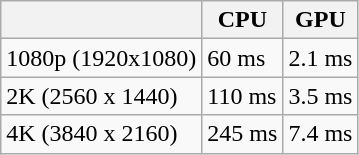<table class="wikitable">
<tr>
<th></th>
<th>CPU</th>
<th>GPU</th>
</tr>
<tr>
<td>1080p (1920x1080)</td>
<td>60 ms</td>
<td>2.1 ms</td>
</tr>
<tr>
<td>2K (2560 x 1440)</td>
<td>110 ms</td>
<td>3.5 ms</td>
</tr>
<tr>
<td>4K (3840 x 2160)</td>
<td>245 ms</td>
<td>7.4 ms</td>
</tr>
</table>
